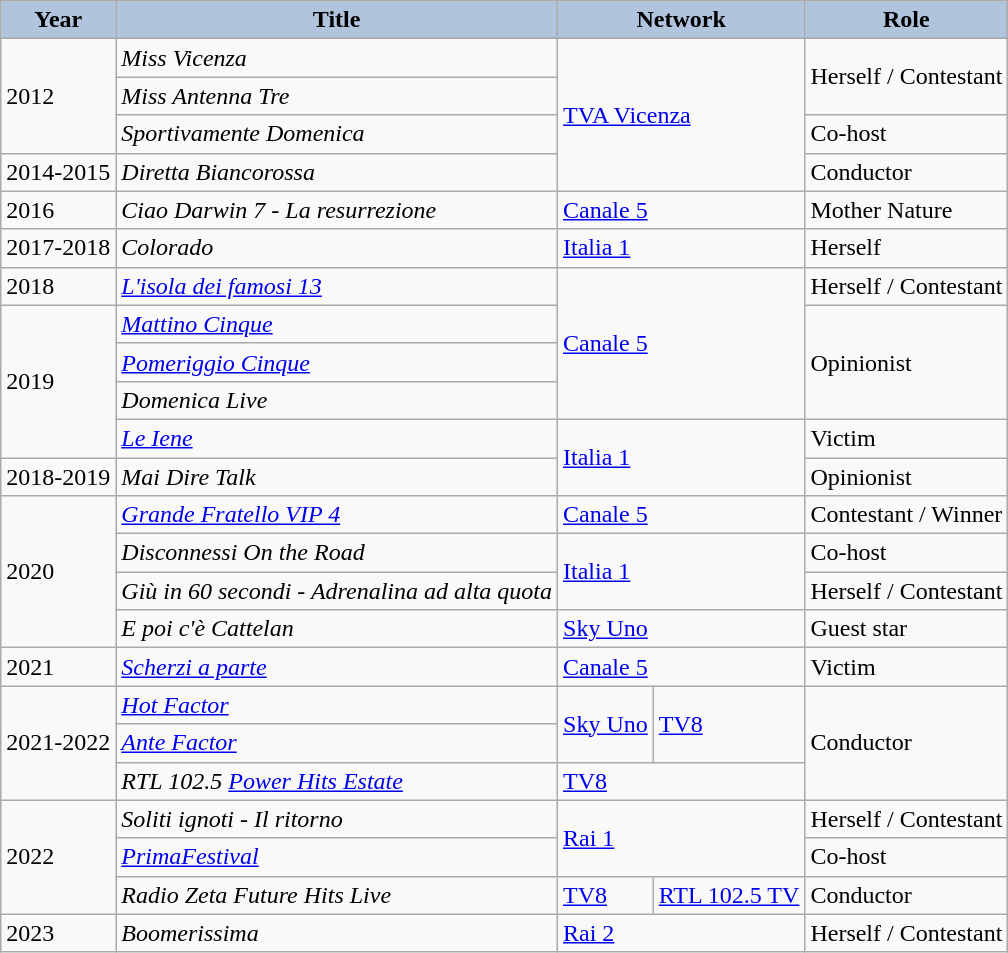<table class="wikitable">
<tr>
<th style="background:#B0C4DE;">Year</th>
<th style="background:#B0C4DE;">Title</th>
<th colspan="2" style="background:#B0C4DE;">Network</th>
<th style="background:#B0C4DE;">Role</th>
</tr>
<tr>
<td rowspan="3">2012</td>
<td><em>Miss Vicenza</em></td>
<td colspan="2" rowspan="4"><a href='#'>TVA Vicenza</a></td>
<td rowspan="2">Herself / Contestant</td>
</tr>
<tr>
<td><em>Miss Antenna Tre</em></td>
</tr>
<tr>
<td><em>Sportivamente Domenica</em></td>
<td>Co-host</td>
</tr>
<tr>
<td>2014-2015</td>
<td><em>Diretta Biancorossa</em></td>
<td>Conductor</td>
</tr>
<tr>
<td>2016</td>
<td><em>Ciao Darwin 7 - La resurrezione</em></td>
<td colspan="2"><a href='#'>Canale 5</a></td>
<td>Mother Nature</td>
</tr>
<tr>
<td>2017-2018</td>
<td><em>Colorado</em></td>
<td colspan="2"><a href='#'>Italia 1</a></td>
<td>Herself</td>
</tr>
<tr>
<td>2018</td>
<td><em><a href='#'>L'isola dei famosi 13</a></em></td>
<td colspan="2" rowspan="4"><a href='#'>Canale 5</a></td>
<td>Herself / Contestant</td>
</tr>
<tr>
<td rowspan="4">2019</td>
<td><em><a href='#'>Mattino Cinque</a></em></td>
<td rowspan="3">Opinionist</td>
</tr>
<tr>
<td><em><a href='#'>Pomeriggio Cinque</a></em></td>
</tr>
<tr>
<td><em>Domenica Live</em></td>
</tr>
<tr>
<td><em><a href='#'>Le Iene</a></em></td>
<td colspan="2" rowspan="2"><a href='#'>Italia 1</a></td>
<td>Victim</td>
</tr>
<tr>
<td>2018-2019</td>
<td><em>Mai Dire Talk</em></td>
<td>Opinionist</td>
</tr>
<tr>
<td rowspan="4">2020</td>
<td><em><a href='#'>Grande Fratello VIP 4</a></em></td>
<td colspan="2"><a href='#'>Canale 5</a></td>
<td>Contestant / Winner</td>
</tr>
<tr>
<td><em>Disconnessi On the Road</em></td>
<td colspan="2" rowspan="2"><a href='#'>Italia 1</a></td>
<td>Co-host</td>
</tr>
<tr>
<td><em>Giù in 60 secondi - Adrenalina ad alta quota</em></td>
<td>Herself / Contestant</td>
</tr>
<tr>
<td><em>E poi c'è Cattelan</em></td>
<td colspan="2"><a href='#'>Sky Uno</a></td>
<td>Guest star</td>
</tr>
<tr>
<td>2021</td>
<td><em><a href='#'>Scherzi a parte</a></em></td>
<td colspan="2"><a href='#'>Canale 5</a></td>
<td>Victim</td>
</tr>
<tr>
<td rowspan="3">2021-2022</td>
<td><em><a href='#'>Hot Factor</a></em></td>
<td rowspan="2"><a href='#'>Sky Uno</a></td>
<td rowspan="2"><a href='#'>TV8</a></td>
<td rowspan="3">Conductor</td>
</tr>
<tr>
<td><em><a href='#'>Ante Factor</a></em></td>
</tr>
<tr>
<td><em>RTL 102.5 <a href='#'>Power Hits Estate</a></em></td>
<td colspan="2"><a href='#'>TV8</a></td>
</tr>
<tr>
<td rowspan="3">2022</td>
<td><em>Soliti ignoti - Il ritorno</em></td>
<td colspan="2" rowspan="2"><a href='#'>Rai 1</a></td>
<td>Herself / Contestant</td>
</tr>
<tr>
<td><em><a href='#'>PrimaFestival</a></em></td>
<td>Co-host</td>
</tr>
<tr>
<td><em>Radio Zeta Future Hits Live</em></td>
<td><a href='#'>TV8</a></td>
<td><a href='#'>RTL 102.5 TV</a></td>
<td>Conductor</td>
</tr>
<tr>
<td>2023</td>
<td><em>Boomerissima</em></td>
<td colspan="2"><a href='#'>Rai 2</a></td>
<td>Herself / Contestant</td>
</tr>
</table>
